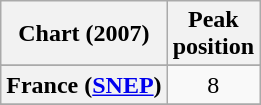<table class="wikitable sortable plainrowheaders" style="text-align:center">
<tr>
<th scope="col">Chart (2007)</th>
<th scope="col">Peak<br>position</th>
</tr>
<tr>
</tr>
<tr>
<th scope="row">France (<a href='#'>SNEP</a>)</th>
<td>8</td>
</tr>
<tr>
</tr>
</table>
